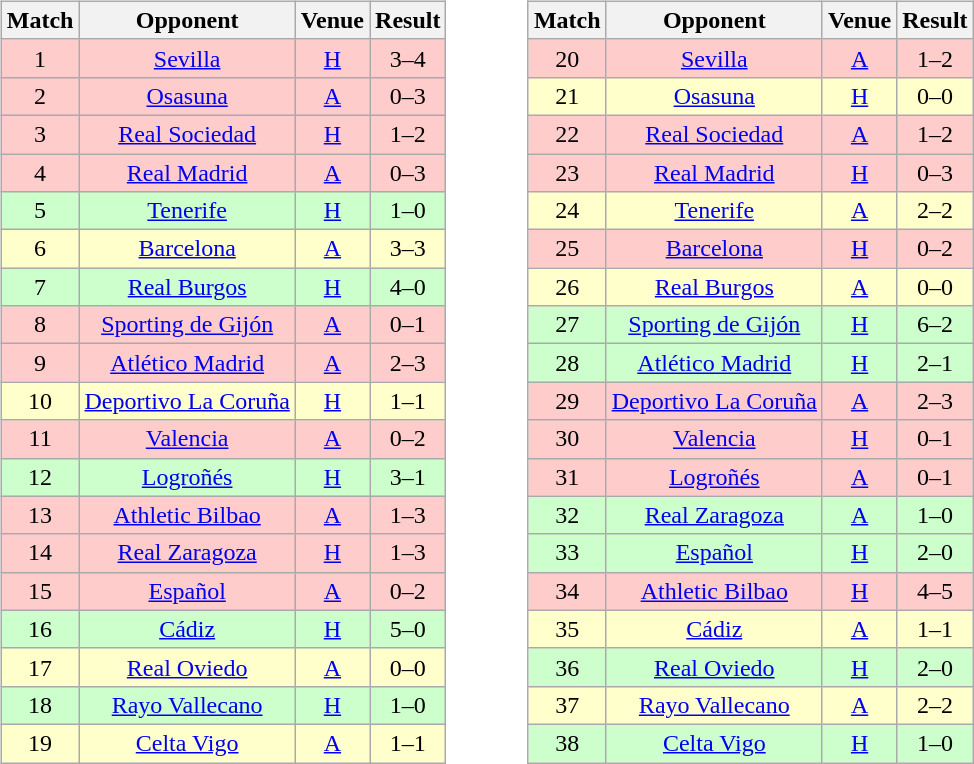<table>
<tr>
<td valign=top width=25%><br><table class="wikitable" style="font-size:100%; text-align:center">
<tr>
<th>Match</th>
<th>Opponent</th>
<th>Venue</th>
<th>Result</th>
</tr>
<tr bgcolor= FFCCCC>
<td>1</td>
<td><a href='#'>Sevilla</a></td>
<td><a href='#'>H</a></td>
<td>3–4</td>
</tr>
<tr bgcolor= FFCCCC>
<td>2</td>
<td><a href='#'>Osasuna</a></td>
<td><a href='#'>A</a></td>
<td>0–3</td>
</tr>
<tr bgcolor= FFCCCC>
<td>3</td>
<td><a href='#'>Real Sociedad</a></td>
<td><a href='#'>H</a></td>
<td>1–2</td>
</tr>
<tr bgcolor= FFCCCC>
<td>4</td>
<td><a href='#'>Real Madrid</a></td>
<td><a href='#'>A</a></td>
<td>0–3</td>
</tr>
<tr bgcolor= CCFFCC>
<td>5</td>
<td><a href='#'>Tenerife</a></td>
<td><a href='#'>H</a></td>
<td>1–0</td>
</tr>
<tr bgcolor= FFFFCC>
<td>6</td>
<td><a href='#'>Barcelona</a></td>
<td><a href='#'>A</a></td>
<td>3–3</td>
</tr>
<tr bgcolor= CCFFCC>
<td>7</td>
<td><a href='#'>Real Burgos</a></td>
<td><a href='#'>H</a></td>
<td>4–0</td>
</tr>
<tr bgcolor= FFCCCC>
<td>8</td>
<td><a href='#'>Sporting de Gijón</a></td>
<td><a href='#'>A</a></td>
<td>0–1</td>
</tr>
<tr bgcolor= FFCCCC>
<td>9</td>
<td><a href='#'>Atlético Madrid</a></td>
<td><a href='#'>A</a></td>
<td>2–3</td>
</tr>
<tr bgcolor= FFFFCC>
<td>10</td>
<td><a href='#'>Deportivo La Coruña</a></td>
<td><a href='#'>H</a></td>
<td>1–1</td>
</tr>
<tr bgcolor= FFCCCC>
<td>11</td>
<td><a href='#'>Valencia</a></td>
<td><a href='#'>A</a></td>
<td>0–2</td>
</tr>
<tr bgcolor= CCFFCC>
<td>12</td>
<td><a href='#'>Logroñés</a></td>
<td><a href='#'>H</a></td>
<td>3–1</td>
</tr>
<tr bgcolor= FFCCCC>
<td>13</td>
<td><a href='#'>Athletic Bilbao</a></td>
<td><a href='#'>A</a></td>
<td>1–3</td>
</tr>
<tr bgcolor= FFCCCC>
<td>14</td>
<td><a href='#'>Real Zaragoza</a></td>
<td><a href='#'>H</a></td>
<td>1–3</td>
</tr>
<tr bgcolor= FFCCCC>
<td>15</td>
<td><a href='#'>Español</a></td>
<td><a href='#'>A</a></td>
<td>0–2</td>
</tr>
<tr bgcolor= CCFFCC>
<td>16</td>
<td><a href='#'>Cádiz</a></td>
<td><a href='#'>H</a></td>
<td>5–0</td>
</tr>
<tr bgcolor= FFFFCC>
<td>17</td>
<td><a href='#'>Real Oviedo</a></td>
<td><a href='#'>A</a></td>
<td>0–0</td>
</tr>
<tr bgcolor= CCFFCC>
<td>18</td>
<td><a href='#'>Rayo Vallecano</a></td>
<td><a href='#'>H</a></td>
<td>1–0</td>
</tr>
<tr bgcolor= FFFFCC>
<td>19</td>
<td><a href='#'>Celta Vigo</a></td>
<td><a href='#'>A</a></td>
<td>1–1</td>
</tr>
</table>
</td>
<td valign="top" width=65%><br><table class="wikitable" style="font-size:100%; text-align:center">
<tr>
<th>Match</th>
<th>Opponent</th>
<th>Venue</th>
<th>Result</th>
</tr>
<tr bgcolor= FFCCCC>
<td>20</td>
<td><a href='#'>Sevilla</a></td>
<td><a href='#'>A</a></td>
<td>1–2</td>
</tr>
<tr bgcolor= FFFFCC>
<td>21</td>
<td><a href='#'>Osasuna</a></td>
<td><a href='#'>H</a></td>
<td>0–0</td>
</tr>
<tr bgcolor= FFCCCC>
<td>22</td>
<td><a href='#'>Real Sociedad</a></td>
<td><a href='#'>A</a></td>
<td>1–2</td>
</tr>
<tr bgcolor= FFCCCC>
<td>23</td>
<td><a href='#'>Real Madrid</a></td>
<td><a href='#'>H</a></td>
<td>0–3</td>
</tr>
<tr bgcolor= FFFFCC>
<td>24</td>
<td><a href='#'>Tenerife</a></td>
<td><a href='#'>A</a></td>
<td>2–2</td>
</tr>
<tr bgcolor= FFCCCC>
<td>25</td>
<td><a href='#'>Barcelona</a></td>
<td><a href='#'>H</a></td>
<td>0–2</td>
</tr>
<tr bgcolor= FFFFCC>
<td>26</td>
<td><a href='#'>Real Burgos</a></td>
<td><a href='#'>A</a></td>
<td>0–0</td>
</tr>
<tr bgcolor= CCFFCC>
<td>27</td>
<td><a href='#'>Sporting de Gijón</a></td>
<td><a href='#'>H</a></td>
<td>6–2</td>
</tr>
<tr bgcolor= CCFFCC>
<td>28</td>
<td><a href='#'>Atlético Madrid</a></td>
<td><a href='#'>H</a></td>
<td>2–1</td>
</tr>
<tr bgcolor= FFCCCC>
<td>29</td>
<td><a href='#'>Deportivo La Coruña</a></td>
<td><a href='#'>A</a></td>
<td>2–3</td>
</tr>
<tr bgcolor= FFCCCC>
<td>30</td>
<td><a href='#'>Valencia</a></td>
<td><a href='#'>H</a></td>
<td>0–1</td>
</tr>
<tr bgcolor= FFCCCC>
<td>31</td>
<td><a href='#'>Logroñés</a></td>
<td><a href='#'>A</a></td>
<td>0–1</td>
</tr>
<tr bgcolor= CCFFCC>
<td>32</td>
<td><a href='#'>Real Zaragoza</a></td>
<td><a href='#'>A</a></td>
<td>1–0</td>
</tr>
<tr bgcolor= CCFFCC>
<td>33</td>
<td><a href='#'>Español</a></td>
<td><a href='#'>H</a></td>
<td>2–0</td>
</tr>
<tr bgcolor= FFCCCC>
<td>34</td>
<td><a href='#'>Athletic Bilbao</a></td>
<td><a href='#'>H</a></td>
<td>4–5</td>
</tr>
<tr bgcolor= FFFFCC>
<td>35</td>
<td><a href='#'>Cádiz</a></td>
<td><a href='#'>A</a></td>
<td>1–1</td>
</tr>
<tr bgcolor= CCFFCC>
<td>36</td>
<td><a href='#'>Real Oviedo</a></td>
<td><a href='#'>H</a></td>
<td>2–0</td>
</tr>
<tr bgcolor= FFFFCC>
<td>37</td>
<td><a href='#'>Rayo Vallecano</a></td>
<td><a href='#'>A</a></td>
<td>2–2</td>
</tr>
<tr bgcolor= CCFFCC>
<td>38</td>
<td><a href='#'>Celta Vigo</a></td>
<td><a href='#'>H</a></td>
<td>1–0</td>
</tr>
</table>
</td>
</tr>
</table>
